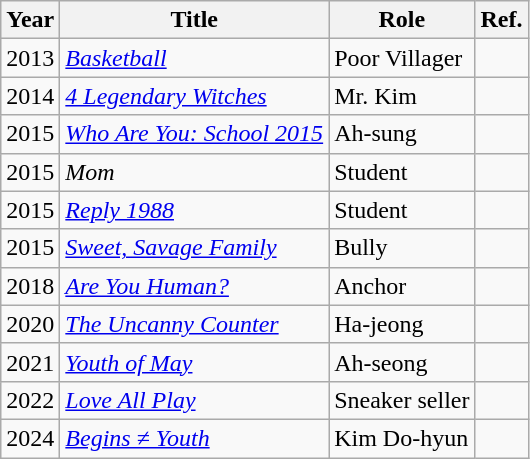<table class="wikitable">
<tr>
<th>Year</th>
<th>Title</th>
<th>Role</th>
<th>Ref.</th>
</tr>
<tr>
<td>2013</td>
<td><em><a href='#'>Basketball</a></em></td>
<td>Poor Villager</td>
<td></td>
</tr>
<tr>
<td>2014</td>
<td><em><a href='#'>4 Legendary Witches</a></em></td>
<td>Mr. Kim</td>
<td></td>
</tr>
<tr>
<td>2015</td>
<td><em><a href='#'>Who Are You: School 2015</a></em></td>
<td>Ah-sung</td>
<td></td>
</tr>
<tr>
<td>2015</td>
<td><em>Mom</em></td>
<td>Student</td>
<td></td>
</tr>
<tr>
<td>2015</td>
<td><em><a href='#'>Reply 1988</a></em></td>
<td>Student</td>
<td></td>
</tr>
<tr>
<td>2015</td>
<td><em><a href='#'>Sweet, Savage Family</a></em></td>
<td>Bully</td>
<td></td>
</tr>
<tr>
<td>2018</td>
<td><em><a href='#'>Are You Human?</a></em></td>
<td>Anchor</td>
<td></td>
</tr>
<tr>
<td>2020</td>
<td><em><a href='#'>The Uncanny Counter</a></em></td>
<td>Ha-jeong</td>
<td></td>
</tr>
<tr>
<td>2021</td>
<td><em><a href='#'>Youth of May</a></em></td>
<td>Ah-seong</td>
<td></td>
</tr>
<tr>
<td>2022</td>
<td><em><a href='#'>Love All Play</a></em></td>
<td>Sneaker seller</td>
<td></td>
</tr>
<tr>
<td>2024</td>
<td><em><a href='#'>Begins ≠ Youth</a></em></td>
<td>Kim Do-hyun</td>
<td></td>
</tr>
</table>
